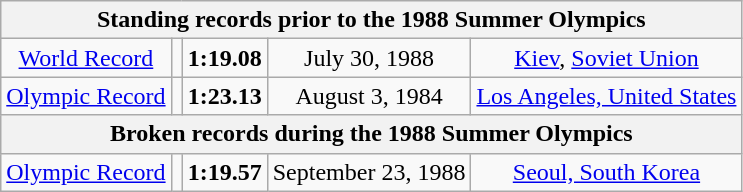<table class="wikitable" style=" text-align:center;">
<tr>
<th colspan="5">Standing records prior to the 1988 Summer Olympics</th>
</tr>
<tr>
<td><a href='#'>World Record</a></td>
<td></td>
<td><strong>1:19.08</strong></td>
<td>July 30, 1988</td>
<td> <a href='#'>Kiev</a>, <a href='#'>Soviet Union</a></td>
</tr>
<tr>
<td><a href='#'>Olympic Record</a></td>
<td></td>
<td><strong>1:23.13</strong></td>
<td>August 3, 1984</td>
<td> <a href='#'>Los Angeles, United States</a></td>
</tr>
<tr>
<th colspan="5">Broken records during the 1988 Summer Olympics</th>
</tr>
<tr>
<td><a href='#'>Olympic Record</a></td>
<td></td>
<td><strong>1:19.57</strong></td>
<td>September 23, 1988</td>
<td> <a href='#'>Seoul, South Korea</a></td>
</tr>
</table>
